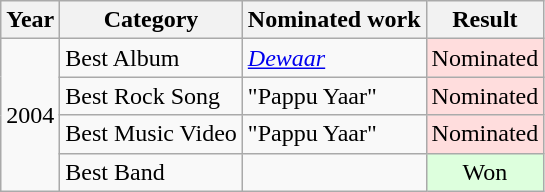<table class="wikitable">
<tr>
<th>Year</th>
<th>Category</th>
<th>Nominated work</th>
<th>Result</th>
</tr>
<tr>
<td rowspan="4">2004</td>
<td>Best Album</td>
<td><em><a href='#'>Dewaar</a></em></td>
<td style="background: #ffdddd" align="center" class="table-yes2">Nominated</td>
</tr>
<tr>
<td>Best Rock Song</td>
<td>"Pappu Yaar"</td>
<td style="background: #ffdddd" align="center" class="table-yes2">Nominated</td>
</tr>
<tr>
<td>Best Music Video</td>
<td>"Pappu Yaar"</td>
<td style="background: #ffdddd" align="center" class="table-yes2">Nominated</td>
</tr>
<tr>
<td>Best Band</td>
<td></td>
<td style="background: #ddffdd" align="center" class="table-yes2">Won</td>
</tr>
</table>
